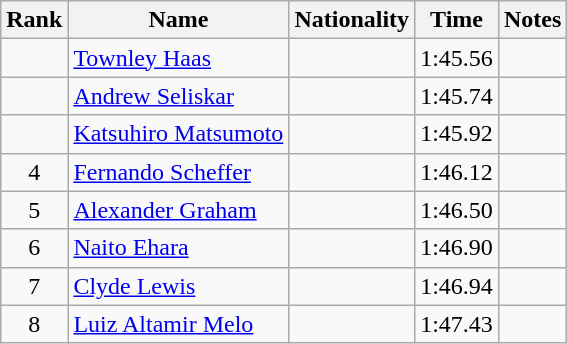<table class="wikitable sortable" style="text-align:center">
<tr>
<th>Rank</th>
<th>Name</th>
<th>Nationality</th>
<th>Time</th>
<th>Notes</th>
</tr>
<tr>
<td></td>
<td align=left><a href='#'>Townley Haas</a></td>
<td align=left></td>
<td>1:45.56</td>
<td></td>
</tr>
<tr>
<td></td>
<td align=left><a href='#'>Andrew Seliskar</a></td>
<td align=left></td>
<td>1:45.74</td>
<td></td>
</tr>
<tr>
<td></td>
<td align=left><a href='#'>Katsuhiro Matsumoto</a></td>
<td align=left></td>
<td>1:45.92</td>
<td></td>
</tr>
<tr>
<td>4</td>
<td align=left><a href='#'>Fernando Scheffer</a></td>
<td align=left></td>
<td>1:46.12</td>
<td></td>
</tr>
<tr>
<td>5</td>
<td align=left><a href='#'>Alexander Graham</a></td>
<td align=left></td>
<td>1:46.50</td>
<td></td>
</tr>
<tr>
<td>6</td>
<td align=left><a href='#'>Naito Ehara</a></td>
<td align=left></td>
<td>1:46.90</td>
<td></td>
</tr>
<tr>
<td>7</td>
<td align=left><a href='#'>Clyde Lewis</a></td>
<td align=left></td>
<td>1:46.94</td>
<td></td>
</tr>
<tr>
<td>8</td>
<td align=left><a href='#'>Luiz Altamir Melo</a></td>
<td align=left></td>
<td>1:47.43</td>
<td></td>
</tr>
</table>
